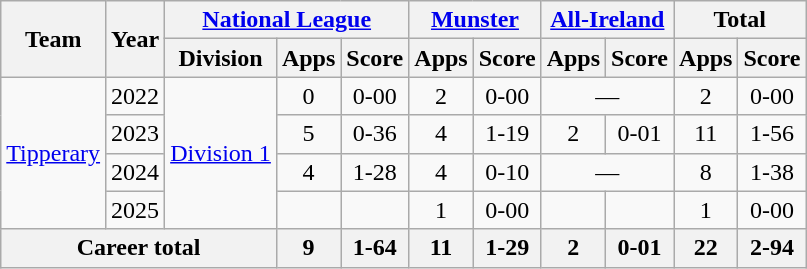<table class="wikitable" style="text-align:center">
<tr>
<th rowspan="2">Team</th>
<th rowspan="2">Year</th>
<th colspan="3"><a href='#'>National League</a></th>
<th colspan="2"><a href='#'>Munster</a></th>
<th colspan="2"><a href='#'>All-Ireland</a></th>
<th colspan="2">Total</th>
</tr>
<tr>
<th>Division</th>
<th>Apps</th>
<th>Score</th>
<th>Apps</th>
<th>Score</th>
<th>Apps</th>
<th>Score</th>
<th>Apps</th>
<th>Score</th>
</tr>
<tr>
<td rowspan="4"><a href='#'>Tipperary</a></td>
<td>2022</td>
<td rowspan="4"><a href='#'>Division 1</a></td>
<td>0</td>
<td>0-00</td>
<td>2</td>
<td>0-00</td>
<td colspan=2>—</td>
<td>2</td>
<td>0-00</td>
</tr>
<tr>
<td>2023</td>
<td>5</td>
<td>0-36</td>
<td>4</td>
<td>1-19</td>
<td>2</td>
<td>0-01</td>
<td>11</td>
<td>1-56</td>
</tr>
<tr>
<td>2024</td>
<td>4</td>
<td>1-28</td>
<td>4</td>
<td>0-10</td>
<td colspan="2">—</td>
<td>8</td>
<td>1-38</td>
</tr>
<tr>
<td>2025</td>
<td></td>
<td></td>
<td>1</td>
<td>0-00</td>
<td></td>
<td></td>
<td>1</td>
<td>0-00</td>
</tr>
<tr>
<th colspan="3">Career total</th>
<th>9</th>
<th>1-64</th>
<th>11</th>
<th>1-29</th>
<th>2</th>
<th>0-01</th>
<th>22</th>
<th>2-94</th>
</tr>
</table>
